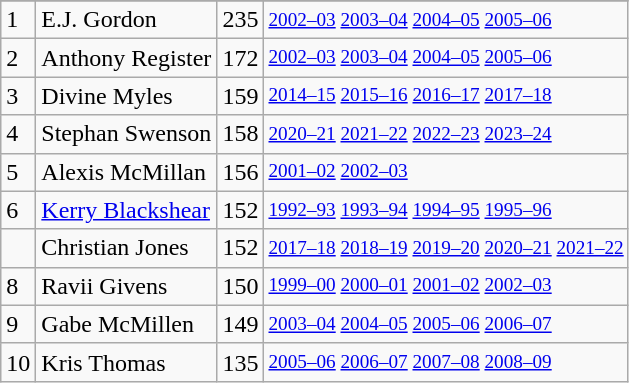<table class="wikitable">
<tr>
</tr>
<tr>
<td>1</td>
<td>E.J. Gordon</td>
<td>235</td>
<td style="font-size:80%;"><a href='#'>2002–03</a> <a href='#'>2003–04</a> <a href='#'>2004–05</a> <a href='#'>2005–06</a></td>
</tr>
<tr>
<td>2</td>
<td>Anthony Register</td>
<td>172</td>
<td style="font-size:80%;"><a href='#'>2002–03</a> <a href='#'>2003–04</a> <a href='#'>2004–05</a> <a href='#'>2005–06</a></td>
</tr>
<tr>
<td>3</td>
<td>Divine Myles</td>
<td>159</td>
<td style="font-size:80%;"><a href='#'>2014–15</a> <a href='#'>2015–16</a> <a href='#'>2016–17</a> <a href='#'>2017–18</a></td>
</tr>
<tr>
<td>4</td>
<td>Stephan Swenson</td>
<td>158</td>
<td style="font-size:80%;"><a href='#'>2020–21</a> <a href='#'>2021–22</a> <a href='#'>2022–23</a> <a href='#'>2023–24</a></td>
</tr>
<tr>
<td>5</td>
<td>Alexis McMillan</td>
<td>156</td>
<td style="font-size:80%;"><a href='#'>2001–02</a> <a href='#'>2002–03</a></td>
</tr>
<tr>
<td>6</td>
<td><a href='#'>Kerry Blackshear</a></td>
<td>152</td>
<td style="font-size:80%;"><a href='#'>1992–93</a> <a href='#'>1993–94</a> <a href='#'>1994–95</a> <a href='#'>1995–96</a></td>
</tr>
<tr>
<td></td>
<td>Christian Jones</td>
<td>152</td>
<td style="font-size:80%;"><a href='#'>2017–18</a> <a href='#'>2018–19</a> <a href='#'>2019–20</a> <a href='#'>2020–21</a> <a href='#'>2021–22</a></td>
</tr>
<tr>
<td>8</td>
<td>Ravii Givens</td>
<td>150</td>
<td style="font-size:80%;"><a href='#'>1999–00</a> <a href='#'>2000–01</a> <a href='#'>2001–02</a> <a href='#'>2002–03</a></td>
</tr>
<tr>
<td>9</td>
<td>Gabe McMillen</td>
<td>149</td>
<td style="font-size:80%;"><a href='#'>2003–04</a> <a href='#'>2004–05</a> <a href='#'>2005–06</a> <a href='#'>2006–07</a></td>
</tr>
<tr>
<td>10</td>
<td>Kris Thomas</td>
<td>135</td>
<td style="font-size:80%;"><a href='#'>2005–06</a> <a href='#'>2006–07</a> <a href='#'>2007–08</a> <a href='#'>2008–09</a></td>
</tr>
</table>
